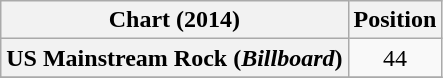<table class="wikitable plainrowheaders sortable">
<tr>
<th>Chart (2014)</th>
<th>Position</th>
</tr>
<tr>
<th scope="row">US Mainstream Rock (<em>Billboard</em>)</th>
<td style="text-align:center;">44</td>
</tr>
<tr>
</tr>
</table>
